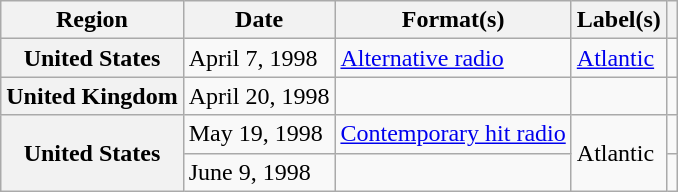<table class="wikitable plainrowheaders">
<tr>
<th scope="col">Region</th>
<th scope="col">Date</th>
<th scope="col">Format(s)</th>
<th scope="col">Label(s)</th>
<th scope="col"></th>
</tr>
<tr>
<th scope="row">United States</th>
<td>April 7, 1998</td>
<td><a href='#'>Alternative radio</a></td>
<td><a href='#'>Atlantic</a></td>
<td align="center"></td>
</tr>
<tr>
<th scope="row">United Kingdom</th>
<td>April 20, 1998</td>
<td></td>
<td></td>
<td align="center"></td>
</tr>
<tr>
<th scope="row" rowspan="2">United States</th>
<td>May 19, 1998</td>
<td><a href='#'>Contemporary hit radio</a></td>
<td rowspan="2">Atlantic</td>
<td align="center"></td>
</tr>
<tr>
<td>June 9, 1998</td>
<td></td>
<td align="center"></td>
</tr>
</table>
